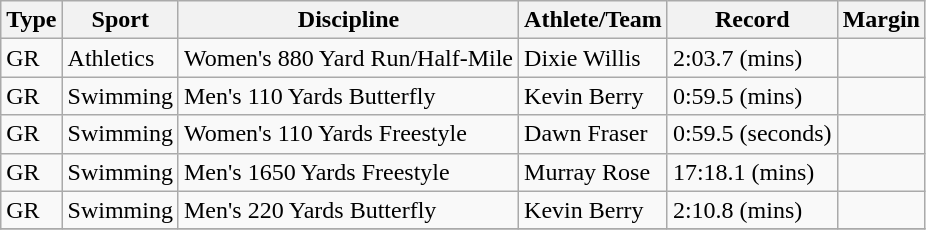<table class="wikitable">
<tr>
<th>Type</th>
<th>Sport</th>
<th>Discipline</th>
<th>Athlete/Team</th>
<th>Record</th>
<th>Margin</th>
</tr>
<tr>
<td>GR</td>
<td>Athletics</td>
<td>Women's 880 Yard Run/Half-Mile</td>
<td>Dixie Willis</td>
<td>2:03.7 (mins)</td>
<td></td>
</tr>
<tr>
<td>GR</td>
<td>Swimming</td>
<td>Men's 110 Yards Butterfly</td>
<td>Kevin Berry</td>
<td>0:59.5 (mins)</td>
<td></td>
</tr>
<tr>
<td>GR</td>
<td>Swimming</td>
<td>Women's 110 Yards Freestyle</td>
<td>Dawn Fraser</td>
<td>0:59.5 (seconds)</td>
<td></td>
</tr>
<tr>
<td>GR</td>
<td>Swimming</td>
<td>Men's 1650 Yards Freestyle</td>
<td>Murray Rose</td>
<td>17:18.1 (mins)</td>
<td></td>
</tr>
<tr>
<td>GR</td>
<td>Swimming</td>
<td>Men's 220 Yards Butterfly</td>
<td>Kevin Berry</td>
<td>2:10.8 (mins)</td>
<td></td>
</tr>
<tr>
</tr>
</table>
